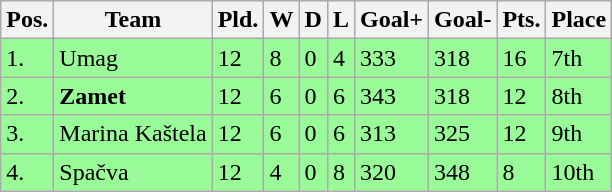<table class="wikitable">
<tr>
<th>Pos.</th>
<th>Team</th>
<th>Pld.</th>
<th>W</th>
<th>D</th>
<th>L</th>
<th>Goal+</th>
<th>Goal-</th>
<th>Pts.</th>
<th>Place</th>
</tr>
<tr style="background:palegreen;">
<td>1.</td>
<td>Umag</td>
<td>12</td>
<td>8</td>
<td>0</td>
<td>4</td>
<td>333</td>
<td>318</td>
<td>16</td>
<td>7th</td>
</tr>
<tr style="background:palegreen;">
<td>2.</td>
<td><strong>Zamet</strong></td>
<td>12</td>
<td>6</td>
<td>0</td>
<td>6</td>
<td>343</td>
<td>318</td>
<td>12</td>
<td>8th</td>
</tr>
<tr style="background:palegreen;">
<td>3.</td>
<td>Marina Kaštela</td>
<td>12</td>
<td>6</td>
<td>0</td>
<td>6</td>
<td>313</td>
<td>325</td>
<td>12</td>
<td>9th</td>
</tr>
<tr style="background:palegreen;">
<td>4.</td>
<td>Spačva</td>
<td>12</td>
<td>4</td>
<td>0</td>
<td>8</td>
<td>320</td>
<td>348</td>
<td>8</td>
<td>10th</td>
</tr>
</table>
